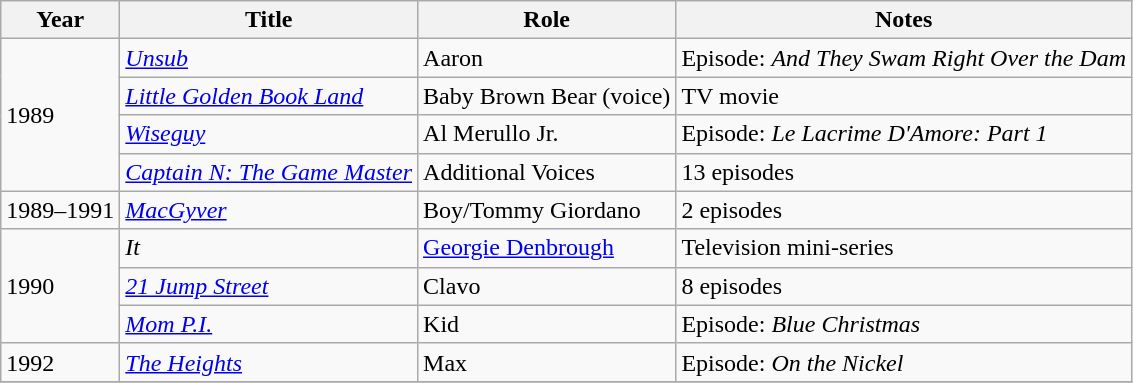<table class="wikitable sortable">
<tr>
<th>Year</th>
<th>Title</th>
<th>Role</th>
<th>Notes</th>
</tr>
<tr>
<td rowspan=4>1989</td>
<td><em><a href='#'>Unsub</a></em></td>
<td>Aaron</td>
<td>Episode: <em>And They Swam Right Over the Dam</em></td>
</tr>
<tr>
<td><em><a href='#'>Little Golden Book Land</a></em></td>
<td>Baby Brown Bear (voice)</td>
<td>TV movie</td>
</tr>
<tr>
<td><em><a href='#'>Wiseguy</a></em></td>
<td>Al Merullo Jr.</td>
<td>Episode: <em>Le Lacrime D'Amore: Part 1</em></td>
</tr>
<tr>
<td><em><a href='#'>Captain N: The Game Master</a></em></td>
<td>Additional Voices</td>
<td>13 episodes</td>
</tr>
<tr>
<td>1989–1991</td>
<td><em><a href='#'>MacGyver</a></em></td>
<td>Boy/Tommy Giordano</td>
<td>2 episodes</td>
</tr>
<tr>
<td rowspan=3>1990</td>
<td><em>It</em></td>
<td><a href='#'>Georgie Denbrough</a></td>
<td>Television mini-series</td>
</tr>
<tr>
<td><em><a href='#'>21 Jump Street</a></em></td>
<td>Clavo</td>
<td>8 episodes</td>
</tr>
<tr>
<td><em><a href='#'>Mom P.I.</a></em></td>
<td>Kid</td>
<td>Episode: <em>Blue Christmas</em></td>
</tr>
<tr>
<td>1992</td>
<td><em><a href='#'>The Heights</a></em></td>
<td>Max</td>
<td>Episode: <em>On the Nickel</em></td>
</tr>
<tr>
</tr>
</table>
